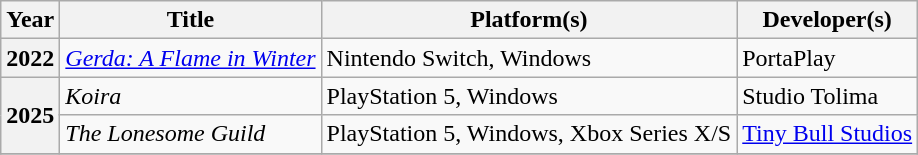<table class="wikitable sortable plainrowheaders">
<tr>
<th scope="col">Year</th>
<th scope="col">Title</th>
<th scope="col">Platform(s)</th>
<th scope="col">Developer(s)</th>
</tr>
<tr>
<th scope="row">2022</th>
<td><em><a href='#'>Gerda: A Flame in Winter</a></em></td>
<td>Nintendo Switch, Windows</td>
<td>PortaPlay</td>
</tr>
<tr>
<th scope="row" rowspan="2">2025</th>
<td><em>Koira</em></td>
<td>PlayStation 5, Windows</td>
<td>Studio Tolima</td>
</tr>
<tr>
<td><em>The Lonesome Guild</em></td>
<td>PlayStation 5, Windows, Xbox Series X/S</td>
<td><a href='#'>Tiny Bull Studios</a></td>
</tr>
<tr>
</tr>
</table>
